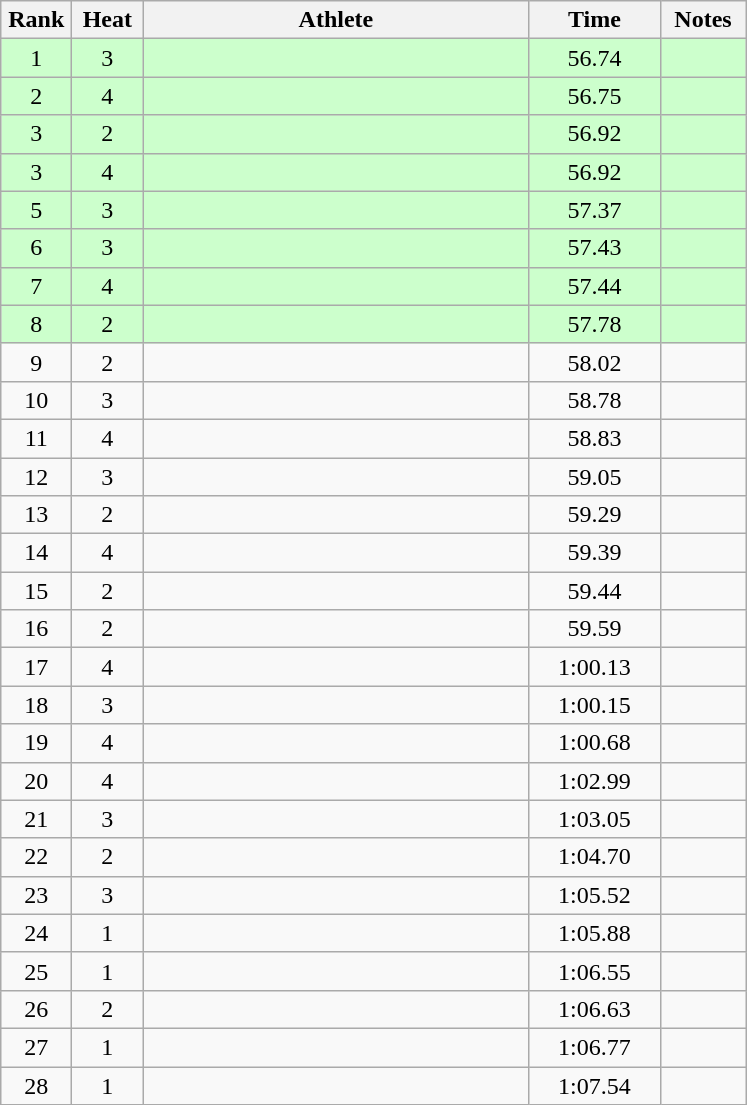<table class="wikitable" style="text-align:center">
<tr>
<th width=40>Rank</th>
<th width=40>Heat</th>
<th width=250>Athlete</th>
<th width=80>Time</th>
<th width=50>Notes</th>
</tr>
<tr bgcolor="ccffcc">
<td>1</td>
<td>3</td>
<td align=left></td>
<td>56.74</td>
<td></td>
</tr>
<tr bgcolor="ccffcc">
<td>2</td>
<td>4</td>
<td align=left></td>
<td>56.75</td>
<td></td>
</tr>
<tr bgcolor="ccffcc">
<td>3</td>
<td>2</td>
<td align=left></td>
<td>56.92</td>
<td></td>
</tr>
<tr bgcolor="ccffcc">
<td>3</td>
<td>4</td>
<td align=left></td>
<td>56.92</td>
<td></td>
</tr>
<tr bgcolor="ccffcc">
<td>5</td>
<td>3</td>
<td align=left></td>
<td>57.37</td>
<td></td>
</tr>
<tr bgcolor="ccffcc">
<td>6</td>
<td>3</td>
<td align=left></td>
<td>57.43</td>
<td></td>
</tr>
<tr bgcolor="ccffcc">
<td>7</td>
<td>4</td>
<td align=left></td>
<td>57.44</td>
<td></td>
</tr>
<tr bgcolor="ccffcc">
<td>8</td>
<td>2</td>
<td align=left></td>
<td>57.78</td>
<td></td>
</tr>
<tr>
<td>9</td>
<td>2</td>
<td align=left></td>
<td>58.02</td>
<td></td>
</tr>
<tr>
<td>10</td>
<td>3</td>
<td align=left></td>
<td>58.78</td>
<td></td>
</tr>
<tr>
<td>11</td>
<td>4</td>
<td align=left></td>
<td>58.83</td>
<td></td>
</tr>
<tr>
<td>12</td>
<td>3</td>
<td align=left></td>
<td>59.05</td>
<td></td>
</tr>
<tr>
<td>13</td>
<td>2</td>
<td align=left></td>
<td>59.29</td>
<td></td>
</tr>
<tr>
<td>14</td>
<td>4</td>
<td align=left></td>
<td>59.39</td>
<td></td>
</tr>
<tr>
<td>15</td>
<td>2</td>
<td align=left></td>
<td>59.44</td>
<td></td>
</tr>
<tr>
<td>16</td>
<td>2</td>
<td align=left></td>
<td>59.59</td>
<td></td>
</tr>
<tr>
<td>17</td>
<td>4</td>
<td align=left></td>
<td>1:00.13</td>
<td></td>
</tr>
<tr>
<td>18</td>
<td>3</td>
<td align=left></td>
<td>1:00.15</td>
<td></td>
</tr>
<tr>
<td>19</td>
<td>4</td>
<td align=left></td>
<td>1:00.68</td>
<td></td>
</tr>
<tr>
<td>20</td>
<td>4</td>
<td align=left></td>
<td>1:02.99</td>
<td></td>
</tr>
<tr>
<td>21</td>
<td>3</td>
<td align=left></td>
<td>1:03.05</td>
<td></td>
</tr>
<tr>
<td>22</td>
<td>2</td>
<td align=left></td>
<td>1:04.70</td>
<td></td>
</tr>
<tr>
<td>23</td>
<td>3</td>
<td align=left></td>
<td>1:05.52</td>
<td></td>
</tr>
<tr>
<td>24</td>
<td>1</td>
<td align=left></td>
<td>1:05.88</td>
<td></td>
</tr>
<tr>
<td>25</td>
<td>1</td>
<td align=left></td>
<td>1:06.55</td>
<td></td>
</tr>
<tr>
<td>26</td>
<td>2</td>
<td align=left></td>
<td>1:06.63</td>
<td></td>
</tr>
<tr>
<td>27</td>
<td>1</td>
<td align=left></td>
<td>1:06.77</td>
<td></td>
</tr>
<tr>
<td>28</td>
<td>1</td>
<td align=left></td>
<td>1:07.54</td>
<td></td>
</tr>
</table>
